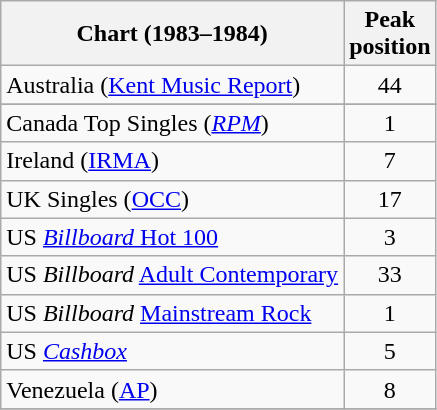<table class="wikitable sortable">
<tr>
<th>Chart (1983–1984)</th>
<th>Peak<br>position</th>
</tr>
<tr>
<td>Australia (<a href='#'>Kent Music Report</a>)</td>
<td style="text-align:center;">44</td>
</tr>
<tr>
</tr>
<tr>
<td>Canada Top Singles (<em><a href='#'>RPM</a></em>)</td>
<td align="center">1</td>
</tr>
<tr>
<td>Ireland (<a href='#'>IRMA</a>)</td>
<td align="center">7</td>
</tr>
<tr>
<td>UK Singles (<a href='#'>OCC</a>)</td>
<td align="center">17</td>
</tr>
<tr>
<td>US <a href='#'><em>Billboard</em> Hot 100</a></td>
<td align="center">3</td>
</tr>
<tr>
<td>US <em>Billboard</em> <a href='#'>Adult Contemporary</a></td>
<td align="center">33</td>
</tr>
<tr>
<td>US <em>Billboard</em> <a href='#'>Mainstream Rock</a></td>
<td align="center">1</td>
</tr>
<tr>
<td>US <em><a href='#'>Cashbox</a></em></td>
<td align="center">5</td>
</tr>
<tr>
<td>Venezuela (<a href='#'>AP</a>)</td>
<td align="center">8</td>
</tr>
<tr>
</tr>
</table>
